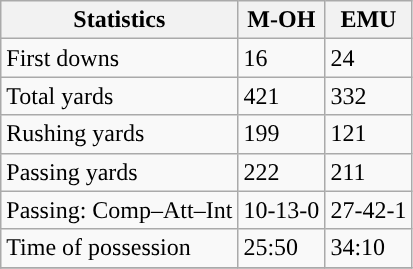<table class="wikitable" style="float: left;">
<tr>
<th>Statistics</th>
<th>M-OH</th>
<th>EMU</th>
</tr>
<tr>
<td>First downs</td>
<td>16</td>
<td>24</td>
</tr>
<tr>
<td>Total yards</td>
<td>421</td>
<td>332</td>
</tr>
<tr>
<td>Rushing yards</td>
<td>199</td>
<td>121</td>
</tr>
<tr>
<td>Passing yards</td>
<td>222</td>
<td>211</td>
</tr>
<tr>
<td>Passing: Comp–Att–Int</td>
<td>10-13-0</td>
<td>27-42-1</td>
</tr>
<tr>
<td>Time of possession</td>
<td>25:50</td>
<td>34:10</td>
</tr>
<tr>
</tr>
</table>
